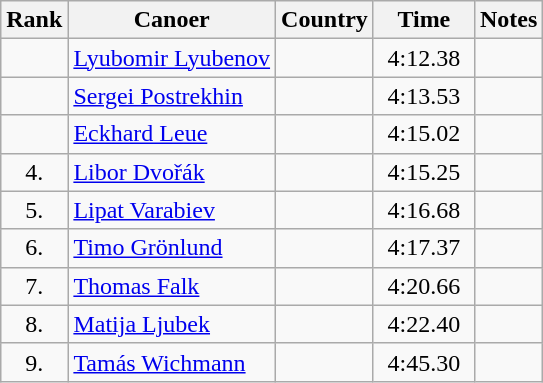<table class="wikitable sortable" style="text-align:center">
<tr>
<th>Rank</th>
<th>Canoer</th>
<th>Country</th>
<th>Time</th>
<th>Notes</th>
</tr>
<tr>
<td></td>
<td align=left athlete><a href='#'>Lyubomir Lyubenov</a></td>
<td align=left athlete></td>
<td width=60>4:12.38</td>
<td></td>
</tr>
<tr>
<td></td>
<td align=left athlete><a href='#'>Sergei Postrekhin</a></td>
<td align=left athlete></td>
<td>4:13.53</td>
<td></td>
</tr>
<tr>
<td></td>
<td align=left athlete><a href='#'>Eckhard Leue</a></td>
<td align=left athlete></td>
<td>4:15.02</td>
<td></td>
</tr>
<tr>
<td>4.</td>
<td align=left athlete><a href='#'>Libor Dvořák</a></td>
<td align=left athlete></td>
<td>4:15.25</td>
<td></td>
</tr>
<tr>
<td>5.</td>
<td align=left athlete><a href='#'>Lipat Varabiev</a></td>
<td align=left athlete></td>
<td>4:16.68</td>
<td></td>
</tr>
<tr>
<td>6.</td>
<td align=left athlete><a href='#'>Timo Grönlund</a></td>
<td align=left athlete></td>
<td>4:17.37</td>
<td></td>
</tr>
<tr>
<td>7.</td>
<td align=left athlete><a href='#'>Thomas Falk</a></td>
<td align=left athlete></td>
<td>4:20.66</td>
<td></td>
</tr>
<tr>
<td>8.</td>
<td align=left athlete><a href='#'>Matija Ljubek</a></td>
<td align=left athlete></td>
<td>4:22.40</td>
<td></td>
</tr>
<tr>
<td>9.</td>
<td align=left athlete><a href='#'>Tamás Wichmann</a></td>
<td align=left athlete></td>
<td>4:45.30</td>
<td></td>
</tr>
</table>
